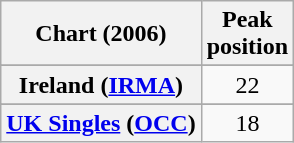<table class="wikitable sortable plainrowheaders" style="text-align:center">
<tr>
<th scope="col">Chart (2006)</th>
<th scope="col">Peak<br>position</th>
</tr>
<tr>
</tr>
<tr>
<th scope="row">Ireland (<a href='#'>IRMA</a>)</th>
<td>22</td>
</tr>
<tr>
</tr>
<tr>
</tr>
<tr>
</tr>
<tr>
<th scope="row"><a href='#'>UK Singles</a> (<a href='#'>OCC</a>)</th>
<td>18</td>
</tr>
</table>
